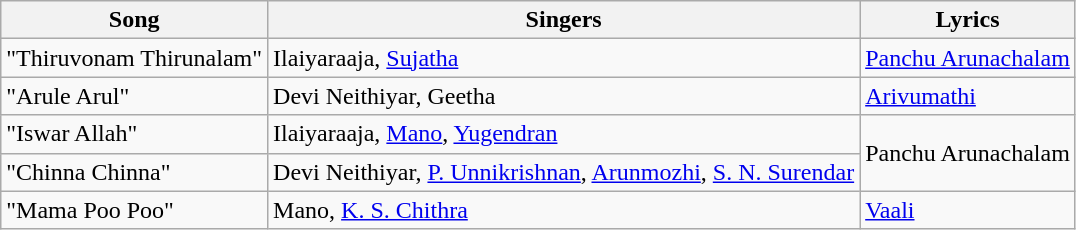<table class="wikitable">
<tr>
<th>Song</th>
<th>Singers</th>
<th>Lyrics</th>
</tr>
<tr>
<td>"Thiruvonam Thirunalam"</td>
<td>Ilaiyaraaja, <a href='#'>Sujatha</a></td>
<td><a href='#'>Panchu Arunachalam</a></td>
</tr>
<tr>
<td>"Arule Arul"</td>
<td>Devi Neithiyar, Geetha</td>
<td><a href='#'>Arivumathi</a></td>
</tr>
<tr>
<td>"Iswar Allah"</td>
<td>Ilaiyaraaja, <a href='#'>Mano</a>, <a href='#'>Yugendran</a></td>
<td rowspan=2>Panchu Arunachalam</td>
</tr>
<tr>
<td>"Chinna Chinna"</td>
<td>Devi Neithiyar, <a href='#'>P. Unnikrishnan</a>, <a href='#'>Arunmozhi</a>, <a href='#'>S. N. Surendar</a></td>
</tr>
<tr>
<td>"Mama Poo Poo"</td>
<td>Mano, <a href='#'>K. S. Chithra</a></td>
<td><a href='#'>Vaali</a></td>
</tr>
</table>
